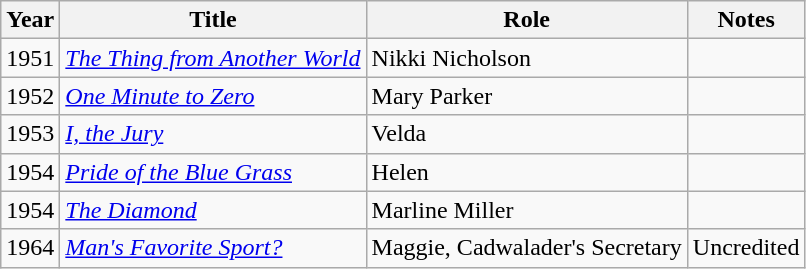<table class="wikitable">
<tr>
<th>Year</th>
<th>Title</th>
<th>Role</th>
<th>Notes</th>
</tr>
<tr>
<td>1951</td>
<td><em><a href='#'>The Thing from Another World</a></em></td>
<td>Nikki Nicholson</td>
<td></td>
</tr>
<tr>
<td>1952</td>
<td><em><a href='#'>One Minute to Zero</a></em></td>
<td>Mary Parker</td>
<td></td>
</tr>
<tr>
<td>1953</td>
<td><em><a href='#'>I, the Jury</a></em></td>
<td>Velda</td>
<td></td>
</tr>
<tr>
<td>1954</td>
<td><em><a href='#'>Pride of the Blue Grass</a></em></td>
<td>Helen</td>
<td></td>
</tr>
<tr>
<td>1954</td>
<td><em><a href='#'>The Diamond</a></em></td>
<td>Marline Miller</td>
<td></td>
</tr>
<tr>
<td>1964</td>
<td><em><a href='#'>Man's Favorite Sport?</a></em></td>
<td>Maggie, Cadwalader's Secretary</td>
<td>Uncredited</td>
</tr>
</table>
